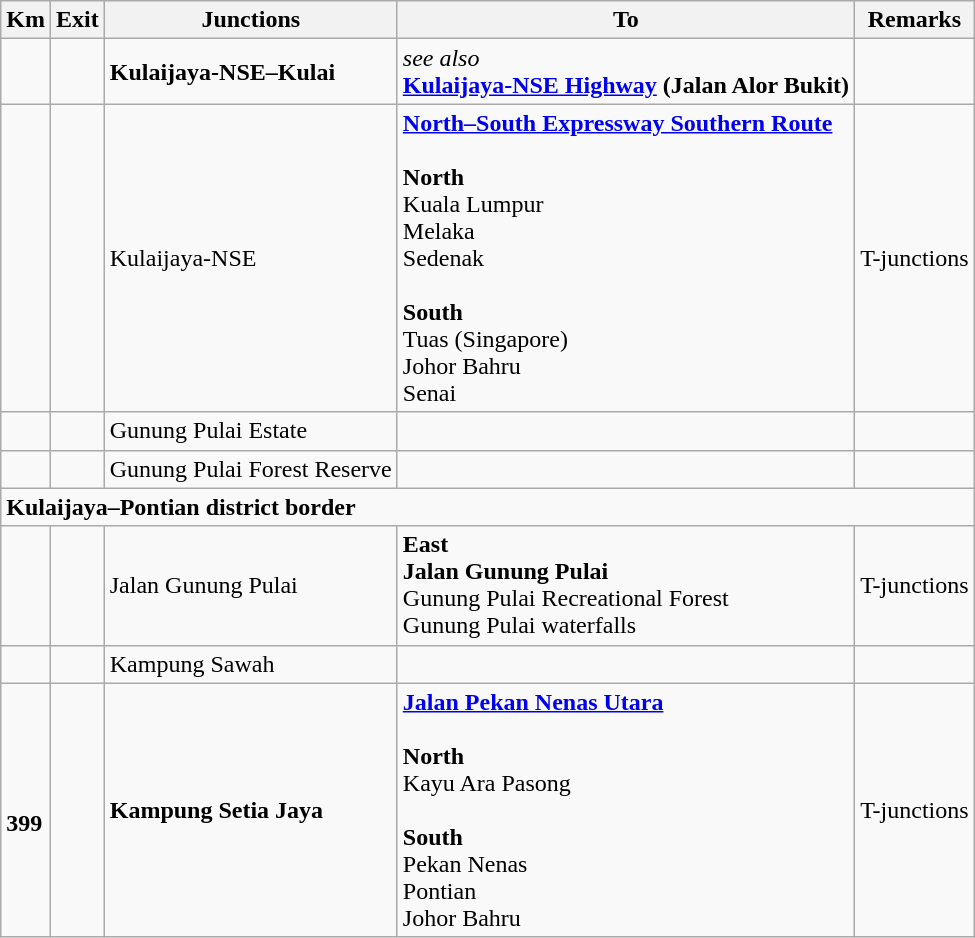<table class="wikitable">
<tr>
<th>Km</th>
<th>Exit</th>
<th>Junctions</th>
<th>To</th>
<th>Remarks</th>
</tr>
<tr>
<td></td>
<td></td>
<td><strong>Kulaijaya-NSE–Kulai</strong></td>
<td><em>see also</em><br> <strong><a href='#'>Kulaijaya-NSE Highway</a> (Jalan Alor Bukit)</strong></td>
<td></td>
</tr>
<tr>
<td></td>
<td></td>
<td>Kulaijaya-NSE</td>
<td>  <strong><a href='#'>North–South Expressway Southern Route</a></strong><br><br><strong>North</strong><br>Kuala Lumpur<br>Melaka<br>Sedenak<br><br><strong>South </strong><br>Tuas (Singapore)<br>Johor Bahru<br>Senai </td>
<td>T-junctions</td>
</tr>
<tr>
<td></td>
<td></td>
<td>Gunung Pulai Estate</td>
<td></td>
<td></td>
</tr>
<tr>
<td></td>
<td></td>
<td>Gunung Pulai Forest Reserve</td>
<td></td>
<td></td>
</tr>
<tr>
<td style="width:600px" colspan="6" style="text-align:center; background:blue;"><strong><span>Kulaijaya–Pontian district border</span></strong></td>
</tr>
<tr>
<td></td>
<td></td>
<td>Jalan Gunung Pulai</td>
<td><strong>East</strong><br><strong>Jalan Gunung Pulai</strong><br>Gunung Pulai Recreational Forest<br>Gunung Pulai waterfalls<br> </td>
<td>T-junctions</td>
</tr>
<tr>
<td></td>
<td></td>
<td>Kampung Sawah</td>
<td></td>
<td></td>
</tr>
<tr>
<td><br><strong>399</strong></td>
<td></td>
<td><strong>Kampung Setia Jaya</strong></td>
<td> <strong><a href='#'>Jalan Pekan Nenas Utara</a></strong><br><br><strong>North</strong><br>Kayu Ara Pasong<br><br><strong>South</strong><br>Pekan Nenas<br>Pontian<br>Johor Bahru</td>
<td>T-junctions</td>
</tr>
</table>
